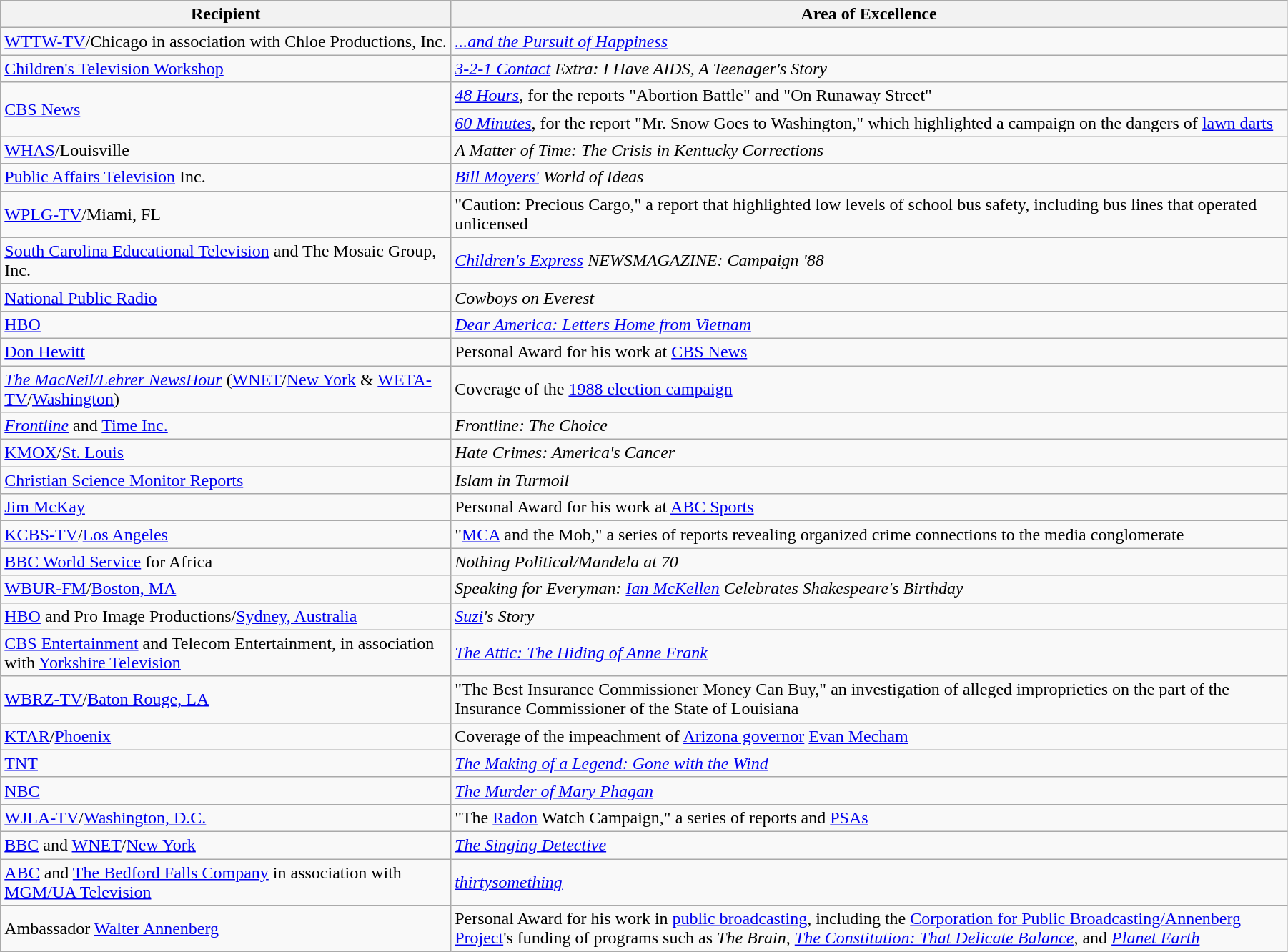<table class="wikitable" style="width:95%">
<tr bgcolor="#CCCCCC">
<th width=35%>Recipient</th>
<th width=65%>Area of Excellence</th>
</tr>
<tr>
<td><a href='#'>WTTW-TV</a>/Chicago in association with Chloe Productions, Inc.</td>
<td><em><a href='#'>...and the Pursuit of Happiness</a></em></td>
</tr>
<tr>
<td><a href='#'>Children's Television Workshop</a></td>
<td><em><a href='#'>3-2-1 Contact</a> Extra: I Have AIDS, A Teenager's Story</em></td>
</tr>
<tr>
<td rowspan="2"><a href='#'>CBS News</a></td>
<td><em><a href='#'>48 Hours</a></em>, for the reports "Abortion Battle" and "On Runaway Street"</td>
</tr>
<tr>
<td><em><a href='#'>60 Minutes</a></em>, for the report "Mr. Snow Goes to Washington," which highlighted a campaign on the dangers of <a href='#'>lawn darts</a></td>
</tr>
<tr>
<td><a href='#'>WHAS</a>/Louisville</td>
<td><em>A Matter of Time: The Crisis in Kentucky Corrections</em></td>
</tr>
<tr>
<td><a href='#'>Public Affairs Television</a> Inc.</td>
<td><em><a href='#'>Bill Moyers'</a> World of Ideas</em></td>
</tr>
<tr>
<td><a href='#'>WPLG-TV</a>/Miami, FL</td>
<td>"Caution: Precious Cargo," a report that highlighted low levels of school bus safety, including bus lines that operated unlicensed</td>
</tr>
<tr>
<td><a href='#'>South Carolina Educational Television</a> and The Mosaic Group, Inc.</td>
<td><em><a href='#'>Children's Express</a> NEWSMAGAZINE: Campaign '88</em></td>
</tr>
<tr>
<td><a href='#'>National Public Radio</a></td>
<td><em>Cowboys on Everest</em></td>
</tr>
<tr>
<td><a href='#'>HBO</a></td>
<td><em><a href='#'>Dear America: Letters Home from Vietnam</a></em></td>
</tr>
<tr>
<td><a href='#'>Don Hewitt</a></td>
<td>Personal Award for his work at <a href='#'>CBS News</a></td>
</tr>
<tr>
<td><em><a href='#'>The MacNeil/Lehrer NewsHour</a></em> (<a href='#'>WNET</a>/<a href='#'>New York</a> & <a href='#'>WETA-TV</a>/<a href='#'>Washington</a>)</td>
<td>Coverage of the <a href='#'>1988 election campaign</a></td>
</tr>
<tr>
<td><em><a href='#'>Frontline</a></em> and <a href='#'>Time Inc.</a></td>
<td><em>Frontline: The Choice</em></td>
</tr>
<tr>
<td><a href='#'>KMOX</a>/<a href='#'>St. Louis</a></td>
<td><em>Hate Crimes: America's Cancer</em></td>
</tr>
<tr>
<td><a href='#'>Christian Science Monitor Reports</a></td>
<td><em>Islam in Turmoil</em></td>
</tr>
<tr>
<td><a href='#'>Jim McKay</a></td>
<td>Personal Award for his work at <a href='#'>ABC Sports</a></td>
</tr>
<tr>
<td><a href='#'>KCBS-TV</a>/<a href='#'>Los Angeles</a></td>
<td>"<a href='#'>MCA</a> and the Mob," a series of reports revealing organized crime connections to the media conglomerate</td>
</tr>
<tr>
<td><a href='#'>BBC World Service</a> for Africa</td>
<td><em>Nothing Political/Mandela at 70</em></td>
</tr>
<tr>
<td><a href='#'>WBUR-FM</a>/<a href='#'>Boston, MA</a></td>
<td><em>Speaking for Everyman: <a href='#'>Ian McKellen</a> Celebrates Shakespeare's Birthday</em></td>
</tr>
<tr>
<td><a href='#'>HBO</a> and Pro Image Productions/<a href='#'>Sydney, Australia</a></td>
<td><em><a href='#'>Suzi</a>'s Story</em></td>
</tr>
<tr>
<td><a href='#'>CBS Entertainment</a> and Telecom Entertainment, in association with <a href='#'>Yorkshire Television</a></td>
<td><em><a href='#'>The Attic: The Hiding of Anne Frank</a></em></td>
</tr>
<tr>
<td><a href='#'>WBRZ-TV</a>/<a href='#'>Baton Rouge, LA</a></td>
<td>"The Best Insurance Commissioner Money Can Buy," an investigation of alleged improprieties on the part of the Insurance Commissioner of the State of Louisiana</td>
</tr>
<tr>
<td><a href='#'>KTAR</a>/<a href='#'>Phoenix</a></td>
<td>Coverage of the impeachment of <a href='#'>Arizona governor</a> <a href='#'>Evan Mecham</a></td>
</tr>
<tr>
<td><a href='#'>TNT</a></td>
<td><em><a href='#'>The Making of a Legend: Gone with the Wind</a></em></td>
</tr>
<tr>
<td><a href='#'>NBC</a></td>
<td><em><a href='#'>The Murder of Mary Phagan</a></em></td>
</tr>
<tr>
<td><a href='#'>WJLA-TV</a>/<a href='#'>Washington, D.C.</a></td>
<td>"The <a href='#'>Radon</a> Watch Campaign," a series of reports and <a href='#'>PSAs</a></td>
</tr>
<tr>
<td><a href='#'>BBC</a> and <a href='#'>WNET</a>/<a href='#'>New York</a></td>
<td><em><a href='#'>The Singing Detective</a></em></td>
</tr>
<tr>
<td><a href='#'>ABC</a> and <a href='#'>The Bedford Falls Company</a> in association with <a href='#'>MGM/UA Television</a></td>
<td><em><a href='#'>thirtysomething</a></em></td>
</tr>
<tr>
<td>Ambassador <a href='#'>Walter Annenberg</a></td>
<td>Personal Award for his work in <a href='#'>public broadcasting</a>, including the <a href='#'>Corporation for Public Broadcasting/Annenberg Project</a>'s funding of programs such as <em>The Brain</em>, <em><a href='#'>The Constitution: That Delicate Balance</a></em>, and <em><a href='#'>Planet Earth</a></em></td>
</tr>
</table>
